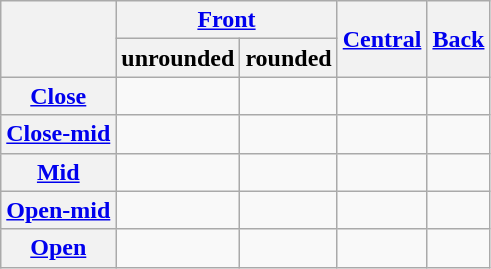<table class="wikitable" style="text-align:center">
<tr>
<th rowspan=2></th>
<th colspan=2><a href='#'>Front</a></th>
<th rowspan=2><a href='#'>Central</a></th>
<th rowspan=2><a href='#'>Back</a></th>
</tr>
<tr>
<th>unrounded</th>
<th>rounded</th>
</tr>
<tr>
<th><a href='#'>Close</a></th>
<td></td>
<td></td>
<td></td>
<td></td>
</tr>
<tr>
<th><a href='#'>Close-mid</a></th>
<td> </td>
<td></td>
<td></td>
<td></td>
</tr>
<tr>
<th><a href='#'>Mid</a></th>
<td></td>
<td></td>
<td></td>
<td></td>
</tr>
<tr>
<th><a href='#'>Open-mid</a></th>
<td>  </td>
<td> </td>
<td></td>
<td> </td>
</tr>
<tr>
<th><a href='#'>Open</a></th>
<td></td>
<td></td>
<td></td>
<td> </td>
</tr>
</table>
